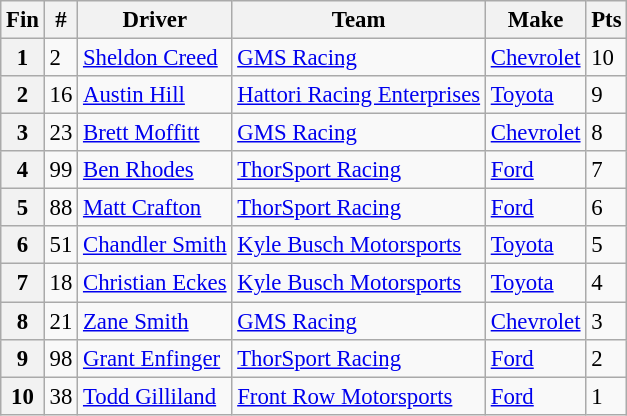<table class="wikitable" style="font-size:95%">
<tr>
<th>Fin</th>
<th>#</th>
<th>Driver</th>
<th>Team</th>
<th>Make</th>
<th>Pts</th>
</tr>
<tr>
<th>1</th>
<td>2</td>
<td><a href='#'>Sheldon Creed</a></td>
<td><a href='#'>GMS Racing</a></td>
<td><a href='#'>Chevrolet</a></td>
<td>10</td>
</tr>
<tr>
<th>2</th>
<td>16</td>
<td><a href='#'>Austin Hill</a></td>
<td><a href='#'>Hattori Racing Enterprises</a></td>
<td><a href='#'>Toyota</a></td>
<td>9</td>
</tr>
<tr>
<th>3</th>
<td>23</td>
<td><a href='#'>Brett Moffitt</a></td>
<td><a href='#'>GMS Racing</a></td>
<td><a href='#'>Chevrolet</a></td>
<td>8</td>
</tr>
<tr>
<th>4</th>
<td>99</td>
<td><a href='#'>Ben Rhodes</a></td>
<td><a href='#'>ThorSport Racing</a></td>
<td><a href='#'>Ford</a></td>
<td>7</td>
</tr>
<tr>
<th>5</th>
<td>88</td>
<td><a href='#'>Matt Crafton</a></td>
<td><a href='#'>ThorSport Racing</a></td>
<td><a href='#'>Ford</a></td>
<td>6</td>
</tr>
<tr>
<th>6</th>
<td>51</td>
<td><a href='#'>Chandler Smith</a></td>
<td><a href='#'>Kyle Busch Motorsports</a></td>
<td><a href='#'>Toyota</a></td>
<td>5</td>
</tr>
<tr>
<th>7</th>
<td>18</td>
<td><a href='#'>Christian Eckes</a></td>
<td><a href='#'>Kyle Busch Motorsports</a></td>
<td><a href='#'>Toyota</a></td>
<td>4</td>
</tr>
<tr>
<th>8</th>
<td>21</td>
<td><a href='#'>Zane Smith</a></td>
<td><a href='#'>GMS Racing</a></td>
<td><a href='#'>Chevrolet</a></td>
<td>3</td>
</tr>
<tr>
<th>9</th>
<td>98</td>
<td><a href='#'>Grant Enfinger</a></td>
<td><a href='#'>ThorSport Racing</a></td>
<td><a href='#'>Ford</a></td>
<td>2</td>
</tr>
<tr>
<th>10</th>
<td>38</td>
<td><a href='#'>Todd Gilliland</a></td>
<td><a href='#'>Front Row Motorsports</a></td>
<td><a href='#'>Ford</a></td>
<td>1</td>
</tr>
</table>
